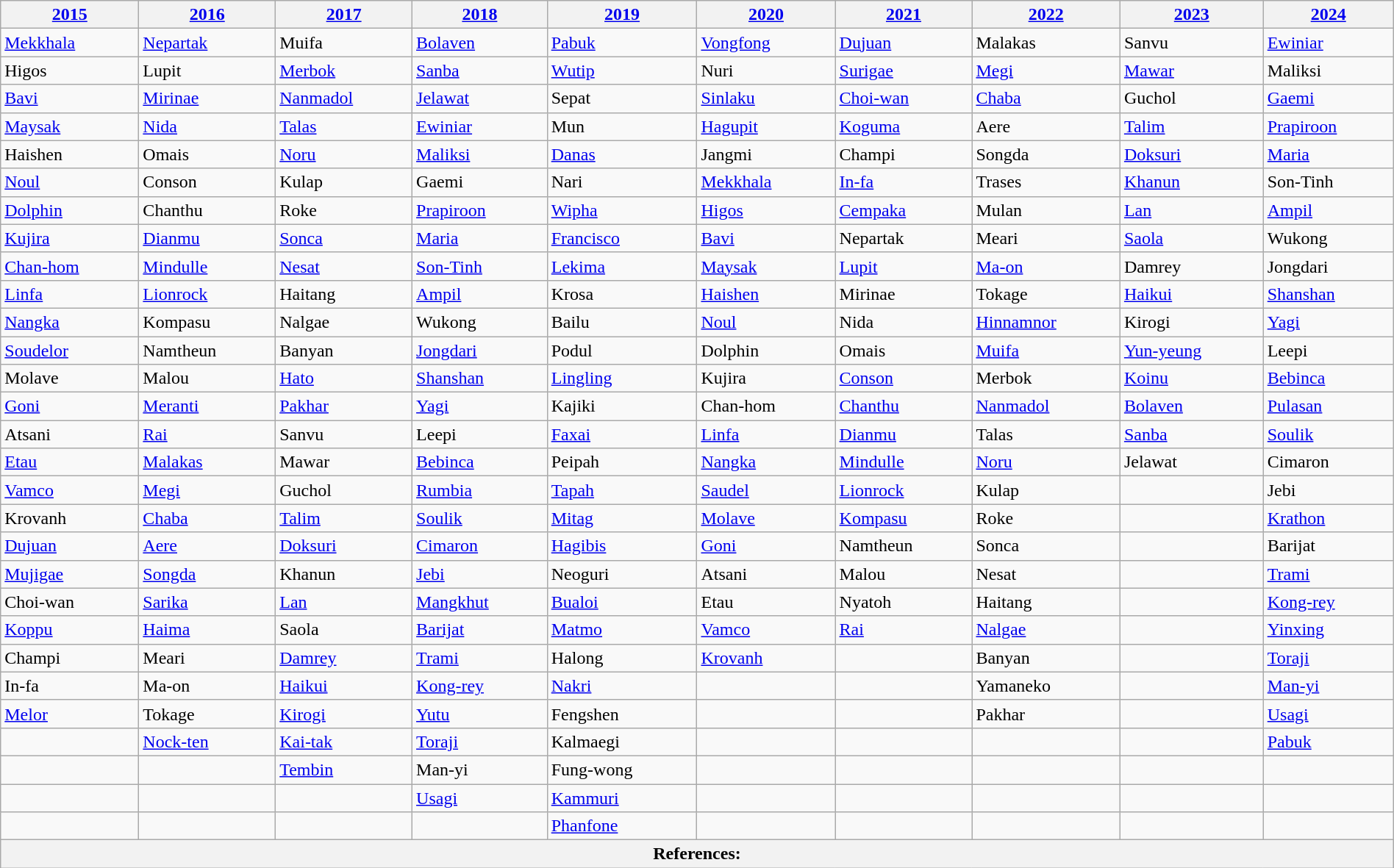<table class="wikitable" width="100%">
<tr>
<th><a href='#'>2015</a></th>
<th><a href='#'>2016</a></th>
<th><a href='#'>2017</a></th>
<th><a href='#'>2018</a></th>
<th><a href='#'>2019</a></th>
<th><a href='#'>2020</a></th>
<th><a href='#'>2021</a></th>
<th><a href='#'>2022</a></th>
<th><a href='#'>2023</a></th>
<th><a href='#'>2024</a></th>
</tr>
<tr>
<td><a href='#'>Mekkhala</a></td>
<td><a href='#'>Nepartak</a></td>
<td>Muifa</td>
<td><a href='#'>Bolaven</a></td>
<td><a href='#'>Pabuk</a></td>
<td><a href='#'>Vongfong</a></td>
<td><a href='#'>Dujuan</a></td>
<td>Malakas</td>
<td>Sanvu</td>
<td><a href='#'>Ewiniar</a></td>
</tr>
<tr>
<td>Higos</td>
<td>Lupit</td>
<td><a href='#'>Merbok</a></td>
<td><a href='#'>Sanba</a></td>
<td><a href='#'>Wutip</a></td>
<td>Nuri</td>
<td><a href='#'>Surigae</a></td>
<td><a href='#'>Megi</a></td>
<td><a href='#'>Mawar</a></td>
<td>Maliksi</td>
</tr>
<tr>
<td><a href='#'>Bavi</a></td>
<td><a href='#'>Mirinae</a></td>
<td><a href='#'>Nanmadol</a></td>
<td><a href='#'>Jelawat</a></td>
<td>Sepat</td>
<td><a href='#'>Sinlaku</a></td>
<td><a href='#'>Choi-wan</a></td>
<td><a href='#'>Chaba</a></td>
<td>Guchol</td>
<td><a href='#'>Gaemi</a></td>
</tr>
<tr>
<td><a href='#'>Maysak</a></td>
<td><a href='#'>Nida</a></td>
<td><a href='#'>Talas</a></td>
<td><a href='#'>Ewiniar</a></td>
<td>Mun</td>
<td><a href='#'>Hagupit</a></td>
<td><a href='#'>Koguma</a></td>
<td>Aere</td>
<td><a href='#'>Talim</a></td>
<td><a href='#'>Prapiroon</a></td>
</tr>
<tr>
<td>Haishen</td>
<td>Omais</td>
<td><a href='#'>Noru</a></td>
<td><a href='#'>Maliksi</a></td>
<td><a href='#'>Danas</a></td>
<td>Jangmi</td>
<td>Champi</td>
<td>Songda</td>
<td><a href='#'>Doksuri</a></td>
<td><a href='#'>Maria</a></td>
</tr>
<tr>
<td><a href='#'>Noul</a></td>
<td>Conson</td>
<td>Kulap</td>
<td>Gaemi</td>
<td>Nari</td>
<td><a href='#'>Mekkhala</a></td>
<td><a href='#'>In-fa</a></td>
<td>Trases</td>
<td><a href='#'>Khanun</a></td>
<td>Son-Tinh</td>
</tr>
<tr>
<td><a href='#'>Dolphin</a></td>
<td>Chanthu</td>
<td>Roke</td>
<td><a href='#'>Prapiroon</a></td>
<td><a href='#'>Wipha</a></td>
<td><a href='#'>Higos</a></td>
<td><a href='#'>Cempaka</a></td>
<td>Mulan</td>
<td><a href='#'>Lan</a></td>
<td><a href='#'>Ampil</a></td>
</tr>
<tr>
<td><a href='#'>Kujira</a></td>
<td><a href='#'>Dianmu</a></td>
<td><a href='#'>Sonca</a></td>
<td><a href='#'>Maria</a></td>
<td><a href='#'>Francisco</a></td>
<td><a href='#'>Bavi</a></td>
<td>Nepartak</td>
<td>Meari</td>
<td><a href='#'>Saola</a></td>
<td>Wukong</td>
</tr>
<tr>
<td><a href='#'>Chan-hom</a></td>
<td><a href='#'>Mindulle</a></td>
<td><a href='#'>Nesat</a></td>
<td><a href='#'>Son-Tinh</a></td>
<td><a href='#'>Lekima</a></td>
<td><a href='#'>Maysak</a></td>
<td><a href='#'>Lupit</a></td>
<td><a href='#'>Ma-on</a></td>
<td>Damrey</td>
<td>Jongdari</td>
</tr>
<tr>
<td><a href='#'>Linfa</a></td>
<td><a href='#'>Lionrock</a></td>
<td>Haitang</td>
<td><a href='#'>Ampil</a></td>
<td>Krosa</td>
<td><a href='#'>Haishen</a></td>
<td>Mirinae</td>
<td>Tokage</td>
<td><a href='#'>Haikui</a></td>
<td><a href='#'>Shanshan</a></td>
</tr>
<tr>
<td><a href='#'>Nangka</a></td>
<td>Kompasu</td>
<td>Nalgae</td>
<td>Wukong</td>
<td>Bailu</td>
<td><a href='#'>Noul</a></td>
<td>Nida</td>
<td><a href='#'>Hinnamnor</a></td>
<td>Kirogi</td>
<td><a href='#'>Yagi</a></td>
</tr>
<tr>
<td><a href='#'>Soudelor</a></td>
<td>Namtheun</td>
<td>Banyan</td>
<td><a href='#'>Jongdari</a></td>
<td>Podul</td>
<td>Dolphin</td>
<td>Omais</td>
<td><a href='#'>Muifa</a></td>
<td><a href='#'>Yun-yeung</a></td>
<td>Leepi</td>
</tr>
<tr>
<td>Molave</td>
<td>Malou</td>
<td><a href='#'>Hato</a></td>
<td><a href='#'>Shanshan</a></td>
<td><a href='#'>Lingling</a></td>
<td>Kujira</td>
<td><a href='#'>Conson</a></td>
<td>Merbok</td>
<td><a href='#'>Koinu</a></td>
<td><a href='#'>Bebinca</a></td>
</tr>
<tr>
<td><a href='#'>Goni</a></td>
<td><a href='#'>Meranti</a></td>
<td><a href='#'>Pakhar</a></td>
<td><a href='#'>Yagi</a></td>
<td>Kajiki</td>
<td>Chan-hom</td>
<td><a href='#'>Chanthu</a></td>
<td><a href='#'>Nanmadol</a></td>
<td><a href='#'>Bolaven</a></td>
<td><a href='#'>Pulasan</a></td>
</tr>
<tr>
<td>Atsani</td>
<td><a href='#'>Rai</a></td>
<td>Sanvu</td>
<td>Leepi</td>
<td><a href='#'>Faxai</a></td>
<td><a href='#'>Linfa</a></td>
<td><a href='#'>Dianmu</a></td>
<td>Talas</td>
<td><a href='#'>Sanba</a></td>
<td><a href='#'>Soulik</a></td>
</tr>
<tr>
<td><a href='#'>Etau</a></td>
<td><a href='#'>Malakas</a></td>
<td>Mawar</td>
<td><a href='#'>Bebinca</a></td>
<td>Peipah</td>
<td><a href='#'>Nangka</a></td>
<td><a href='#'>Mindulle</a></td>
<td><a href='#'>Noru</a></td>
<td>Jelawat</td>
<td>Cimaron</td>
</tr>
<tr>
<td><a href='#'>Vamco</a></td>
<td><a href='#'>Megi</a></td>
<td>Guchol</td>
<td><a href='#'>Rumbia</a></td>
<td><a href='#'>Tapah</a></td>
<td><a href='#'>Saudel</a></td>
<td><a href='#'>Lionrock</a></td>
<td>Kulap</td>
<td></td>
<td>Jebi</td>
</tr>
<tr>
<td>Krovanh</td>
<td><a href='#'>Chaba</a></td>
<td><a href='#'>Talim</a></td>
<td><a href='#'>Soulik</a></td>
<td><a href='#'>Mitag</a></td>
<td><a href='#'>Molave</a></td>
<td><a href='#'>Kompasu</a></td>
<td>Roke</td>
<td></td>
<td><a href='#'>Krathon</a></td>
</tr>
<tr>
<td><a href='#'>Dujuan</a></td>
<td><a href='#'>Aere</a></td>
<td><a href='#'>Doksuri</a></td>
<td><a href='#'>Cimaron</a></td>
<td><a href='#'>Hagibis</a></td>
<td><a href='#'>Goni</a></td>
<td>Namtheun</td>
<td>Sonca</td>
<td></td>
<td>Barijat</td>
</tr>
<tr>
<td><a href='#'>Mujigae</a></td>
<td><a href='#'>Songda</a></td>
<td>Khanun</td>
<td><a href='#'>Jebi</a></td>
<td>Neoguri</td>
<td>Atsani</td>
<td>Malou</td>
<td>Nesat</td>
<td></td>
<td><a href='#'>Trami</a></td>
</tr>
<tr>
<td>Choi-wan</td>
<td><a href='#'>Sarika</a></td>
<td><a href='#'>Lan</a></td>
<td><a href='#'>Mangkhut</a></td>
<td><a href='#'>Bualoi</a></td>
<td>Etau</td>
<td>Nyatoh</td>
<td>Haitang</td>
<td></td>
<td><a href='#'>Kong-rey</a></td>
</tr>
<tr>
<td><a href='#'>Koppu</a></td>
<td><a href='#'>Haima</a></td>
<td>Saola</td>
<td><a href='#'>Barijat</a></td>
<td><a href='#'>Matmo</a></td>
<td><a href='#'>Vamco</a></td>
<td><a href='#'>Rai</a></td>
<td><a href='#'>Nalgae</a></td>
<td></td>
<td><a href='#'>Yinxing</a></td>
</tr>
<tr>
<td>Champi</td>
<td>Meari</td>
<td><a href='#'>Damrey</a></td>
<td><a href='#'>Trami</a></td>
<td>Halong</td>
<td><a href='#'>Krovanh</a></td>
<td></td>
<td>Banyan</td>
<td></td>
<td><a href='#'>Toraji</a></td>
</tr>
<tr>
<td>In-fa</td>
<td>Ma-on</td>
<td><a href='#'>Haikui</a></td>
<td><a href='#'>Kong-rey</a></td>
<td><a href='#'>Nakri</a></td>
<td></td>
<td></td>
<td>Yamaneko</td>
<td></td>
<td><a href='#'>Man-yi</a></td>
</tr>
<tr>
<td><a href='#'>Melor</a></td>
<td>Tokage</td>
<td><a href='#'>Kirogi</a></td>
<td><a href='#'>Yutu</a></td>
<td>Fengshen</td>
<td></td>
<td></td>
<td>Pakhar</td>
<td></td>
<td><a href='#'>Usagi</a></td>
</tr>
<tr>
<td></td>
<td><a href='#'>Nock-ten</a></td>
<td><a href='#'>Kai-tak</a></td>
<td><a href='#'>Toraji</a></td>
<td>Kalmaegi</td>
<td></td>
<td></td>
<td></td>
<td></td>
<td><a href='#'>Pabuk</a></td>
</tr>
<tr>
<td></td>
<td></td>
<td><a href='#'>Tembin</a></td>
<td>Man-yi</td>
<td>Fung-wong</td>
<td></td>
<td></td>
<td></td>
<td></td>
<td></td>
</tr>
<tr>
<td></td>
<td></td>
<td></td>
<td><a href='#'>Usagi</a></td>
<td><a href='#'>Kammuri</a></td>
<td></td>
<td></td>
<td></td>
<td></td>
<td></td>
</tr>
<tr>
<td></td>
<td></td>
<td></td>
<td></td>
<td><a href='#'>Phanfone</a></td>
<td></td>
<td></td>
<td></td>
<td></td>
<td></td>
</tr>
<tr>
<th colspan="10">References:</th>
</tr>
</table>
